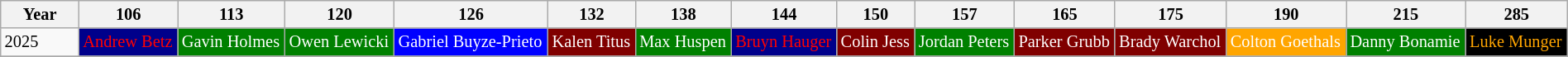<table class="wikitable sortable" style="width: 100%; font-size: 85%;">
<tr>
<th width="5%">Year</th>
<th>106</th>
<th>113</th>
<th>120</th>
<th>126</th>
<th>132</th>
<th>138</th>
<th>144</th>
<th>150</th>
<th>157</th>
<th>165</th>
<th>175</th>
<th>190</th>
<th>215</th>
<th>285</th>
</tr>
<tr>
<td>2025</td>
<td !align=center style="background:darkblue;color:red">Andrew Betz</td>
<td !align=center style="background:green;color:white">Gavin Holmes</td>
<td !align=center style="background:green;color:white">Owen Lewicki</td>
<td !align=center style="background:blue;color:white">Gabriel Buyze-Prieto</td>
<td !align=center style="background:maroon;color:white">Kalen Titus</td>
<td !align=center style="background:green;color:white">Max Huspen</td>
<td !align=center style="background:darkblue;color:red">Bruyn Hauger</td>
<td !align=center style="background:maroon;color:white">Colin Jess</td>
<td !align=center style="background:green;color:white">Jordan Peters</td>
<td !align=center style="background:maroon;color:white">Parker Grubb</td>
<td !align=center style="background:maroon;color:white">Brady Warchol</td>
<td !align=center style="background:orange;color:white">Colton Goethals</td>
<td !align=center style="background:green;color:white">Danny Bonamie</td>
<td !align=center style="background:black;color:orange">Luke Munger</td>
</tr>
<tr>
</tr>
</table>
